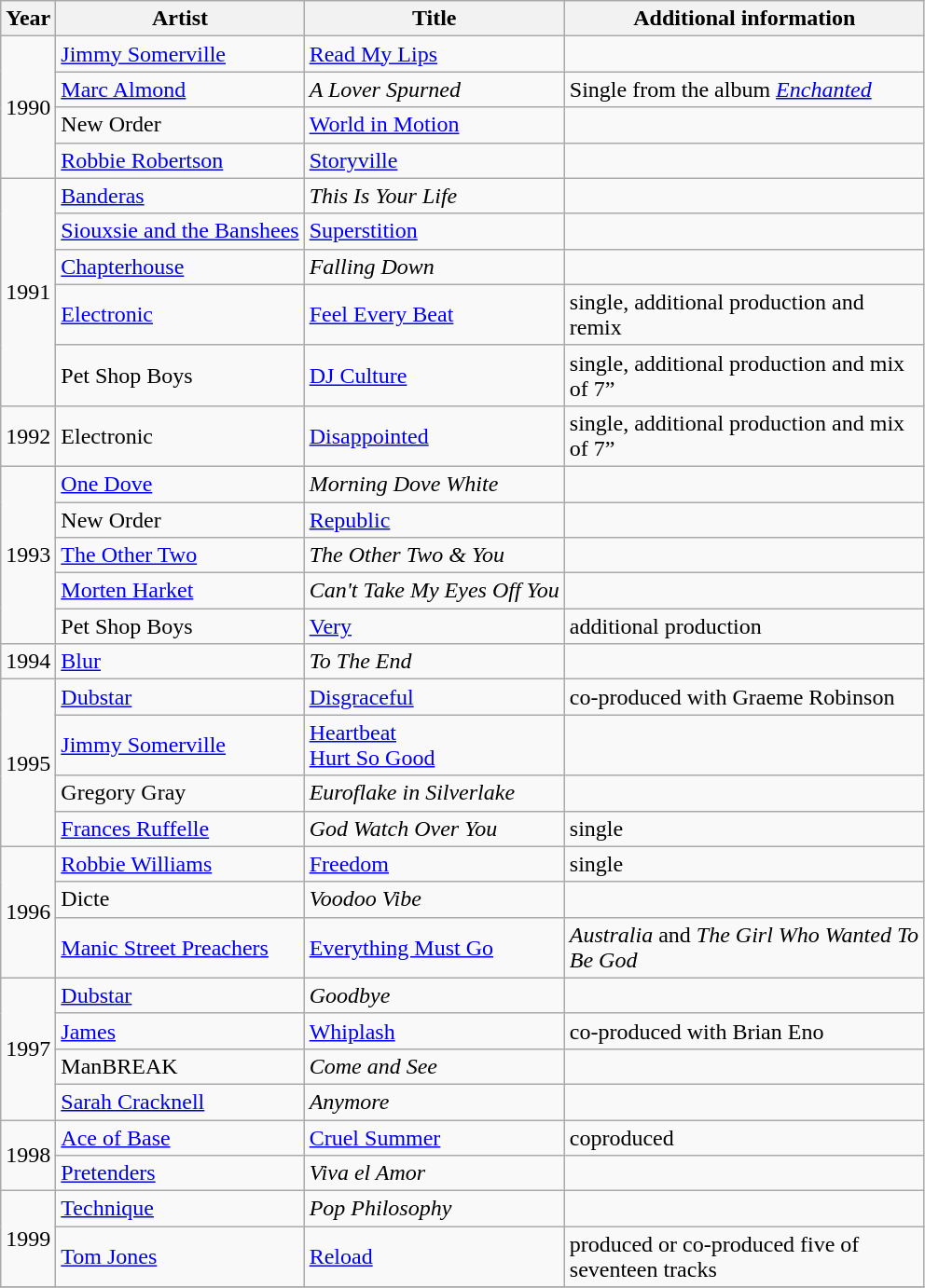<table class="wikitable sortable">
<tr>
<th>Year</th>
<th>Artist</th>
<th>Title</th>
<th width=250>Additional information</th>
</tr>
<tr>
<td rowspan=4>1990</td>
<td><a href='#'>Jimmy Somerville</a></td>
<td><a href='#'>Read My Lips</a></td>
<td></td>
</tr>
<tr>
<td><a href='#'>Marc Almond</a></td>
<td><em>A Lover Spurned</em></td>
<td>Single from the album <em><a href='#'>Enchanted</a></em></td>
</tr>
<tr>
<td>New Order</td>
<td><a href='#'>World in Motion</a></td>
<td></td>
</tr>
<tr>
<td><a href='#'>Robbie Robertson</a></td>
<td><a href='#'>Storyville</a></td>
<td></td>
</tr>
<tr>
<td rowspan=5>1991</td>
<td><a href='#'>Banderas</a></td>
<td><em>This Is Your Life</em></td>
<td></td>
</tr>
<tr>
<td><a href='#'>Siouxsie and the Banshees</a></td>
<td><a href='#'>Superstition</a></td>
<td></td>
</tr>
<tr>
<td><a href='#'>Chapterhouse</a></td>
<td><em>Falling Down</em></td>
<td></td>
</tr>
<tr>
<td><a href='#'>Electronic</a></td>
<td><a href='#'>Feel Every Beat</a></td>
<td>single, additional production and remix</td>
</tr>
<tr>
<td>Pet Shop Boys</td>
<td><a href='#'>DJ Culture</a></td>
<td>single, additional production and mix of 7”</td>
</tr>
<tr>
<td>1992</td>
<td>Electronic</td>
<td><a href='#'>Disappointed</a></td>
<td>single, additional production and mix of 7”</td>
</tr>
<tr>
<td rowspan=5>1993</td>
<td><a href='#'>One Dove</a></td>
<td><em>Morning Dove White</em></td>
<td></td>
</tr>
<tr>
<td>New Order</td>
<td><a href='#'>Republic</a></td>
<td></td>
</tr>
<tr>
<td><a href='#'>The Other Two</a></td>
<td><em>The Other Two & You</em></td>
<td></td>
</tr>
<tr>
<td><a href='#'>Morten Harket</a></td>
<td><em>Can't Take My Eyes Off You</em></td>
<td></td>
</tr>
<tr>
<td>Pet Shop Boys</td>
<td><a href='#'>Very</a></td>
<td>additional production</td>
</tr>
<tr>
<td>1994</td>
<td><a href='#'>Blur</a></td>
<td><em>To The End</em></td>
<td></td>
</tr>
<tr>
<td rowspan=4>1995</td>
<td><a href='#'>Dubstar</a></td>
<td><a href='#'>Disgraceful</a></td>
<td>co-produced with Graeme Robinson</td>
</tr>
<tr>
<td><a href='#'>Jimmy Somerville</a></td>
<td><a href='#'>Heartbeat</a><br><a href='#'>Hurt So Good</a></td>
<td></td>
</tr>
<tr>
<td>Gregory Gray</td>
<td><em>Euroflake in Silverlake</em></td>
<td></td>
</tr>
<tr>
<td><a href='#'>Frances Ruffelle</a></td>
<td><em>God Watch Over You</em></td>
<td>single</td>
</tr>
<tr>
<td rowspan=3>1996</td>
<td><a href='#'>Robbie Williams</a></td>
<td><a href='#'>Freedom</a></td>
<td>single</td>
</tr>
<tr>
<td>Dicte</td>
<td><em>Voodoo Vibe</em></td>
<td></td>
</tr>
<tr>
<td><a href='#'>Manic Street Preachers</a></td>
<td><a href='#'>Everything Must Go</a></td>
<td><em>Australia</em> and <em>The Girl Who Wanted To Be God</em></td>
</tr>
<tr>
<td rowspan=4>1997</td>
<td><a href='#'>Dubstar</a></td>
<td><em>Goodbye</em></td>
<td></td>
</tr>
<tr>
<td><a href='#'>James</a></td>
<td><a href='#'>Whiplash</a></td>
<td>co-produced with Brian Eno</td>
</tr>
<tr>
<td>ManBREAK</td>
<td><em>Come and See</em></td>
<td></td>
</tr>
<tr>
<td><a href='#'>Sarah Cracknell</a></td>
<td><em>Anymore</em></td>
<td></td>
</tr>
<tr>
<td rowspan=2>1998</td>
<td><a href='#'>Ace of Base</a></td>
<td><a href='#'>Cruel Summer</a></td>
<td>coproduced</td>
</tr>
<tr>
<td><a href='#'>Pretenders</a></td>
<td><em>Viva el Amor</em></td>
<td></td>
</tr>
<tr>
<td rowspan=2>1999</td>
<td><a href='#'>Technique</a></td>
<td><em>Pop Philosophy</em></td>
<td></td>
</tr>
<tr>
<td><a href='#'>Tom Jones</a></td>
<td><a href='#'>Reload</a></td>
<td>produced or co-produced five of seventeen tracks</td>
</tr>
<tr>
</tr>
</table>
